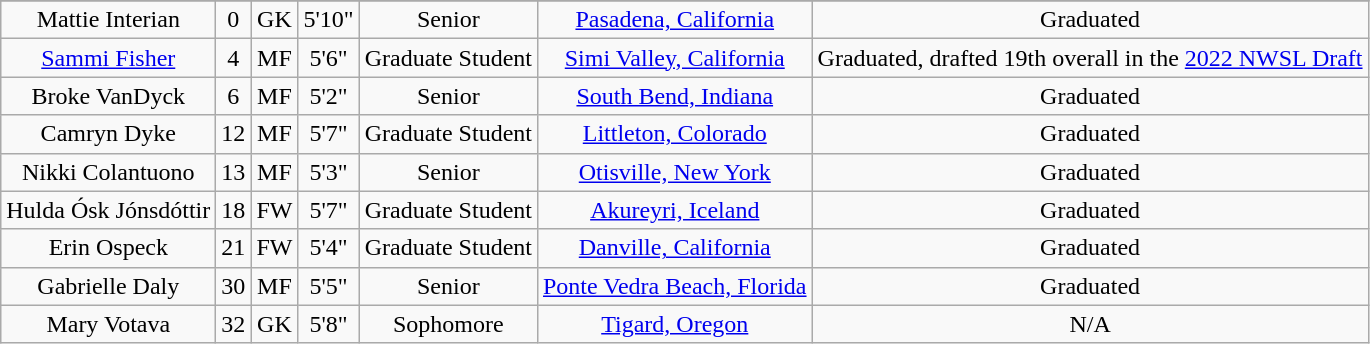<table class="wikitable sortable" style="text-align:center;" border="1">
<tr align=center>
</tr>
<tr>
<td>Mattie Interian</td>
<td>0</td>
<td>GK</td>
<td>5'10"</td>
<td>Senior</td>
<td><a href='#'>Pasadena, California</a></td>
<td>Graduated</td>
</tr>
<tr>
<td><a href='#'>Sammi Fisher</a></td>
<td>4</td>
<td>MF</td>
<td>5'6"</td>
<td>Graduate Student</td>
<td><a href='#'>Simi Valley, California</a></td>
<td>Graduated, drafted 19th overall in the <a href='#'>2022 NWSL Draft</a></td>
</tr>
<tr>
<td>Broke VanDyck</td>
<td>6</td>
<td>MF</td>
<td>5'2"</td>
<td>Senior</td>
<td><a href='#'>South Bend, Indiana</a></td>
<td>Graduated</td>
</tr>
<tr>
<td>Camryn Dyke</td>
<td>12</td>
<td>MF</td>
<td>5'7"</td>
<td>Graduate Student</td>
<td><a href='#'>Littleton, Colorado</a></td>
<td>Graduated</td>
</tr>
<tr>
<td>Nikki Colantuono</td>
<td>13</td>
<td>MF</td>
<td>5'3"</td>
<td>Senior</td>
<td><a href='#'>Otisville, New York</a></td>
<td>Graduated</td>
</tr>
<tr>
<td>Hulda Ósk Jónsdóttir</td>
<td>18</td>
<td>FW</td>
<td>5'7"</td>
<td>Graduate Student</td>
<td><a href='#'>Akureyri, Iceland</a></td>
<td>Graduated</td>
</tr>
<tr>
<td>Erin Ospeck</td>
<td>21</td>
<td>FW</td>
<td>5'4"</td>
<td>Graduate Student</td>
<td><a href='#'>Danville, California</a></td>
<td>Graduated</td>
</tr>
<tr>
<td>Gabrielle Daly</td>
<td>30</td>
<td>MF</td>
<td>5'5"</td>
<td>Senior</td>
<td><a href='#'>Ponte Vedra Beach, Florida</a></td>
<td>Graduated</td>
</tr>
<tr>
<td>Mary Votava</td>
<td>32</td>
<td>GK</td>
<td>5'8"</td>
<td>Sophomore</td>
<td><a href='#'>Tigard, Oregon</a></td>
<td>N/A</td>
</tr>
</table>
